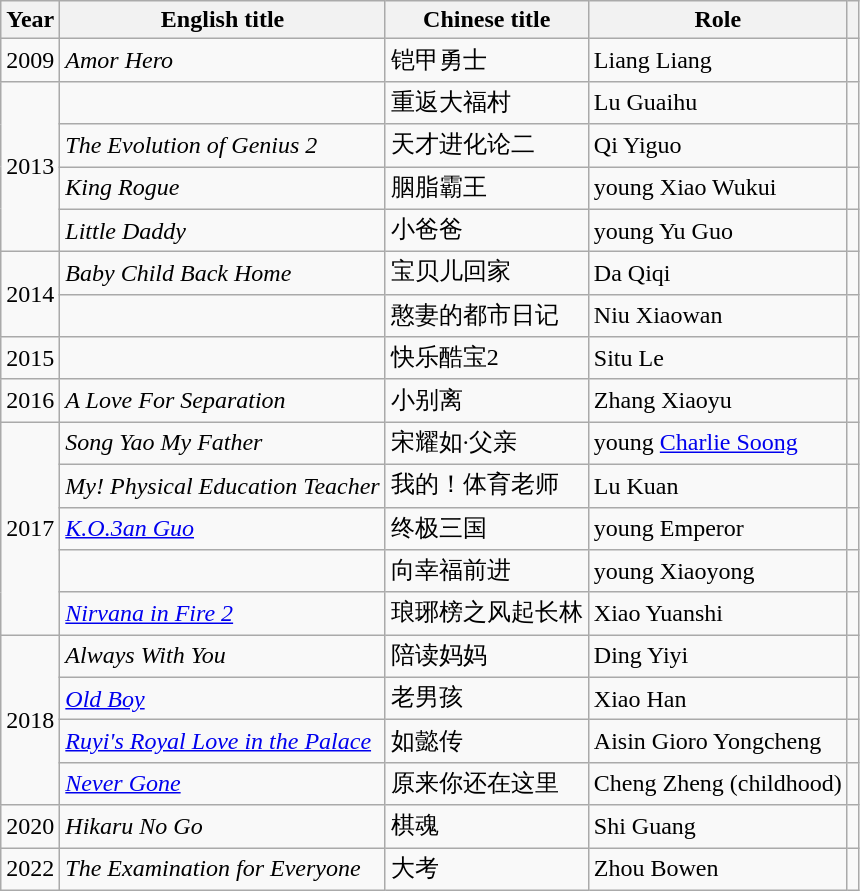<table class="wikitable">
<tr>
<th>Year</th>
<th>English title</th>
<th>Chinese title</th>
<th>Role</th>
<th></th>
</tr>
<tr>
<td>2009</td>
<td><em>Amor Hero</em></td>
<td>铠甲勇士</td>
<td>Liang Liang</td>
<td></td>
</tr>
<tr>
<td rowspan=4>2013</td>
<td></td>
<td>重返大福村</td>
<td>Lu Guaihu</td>
<td></td>
</tr>
<tr>
<td><em>The Evolution of Genius 2 </em></td>
<td>天才进化论二</td>
<td>Qi Yiguo</td>
<td></td>
</tr>
<tr>
<td><em>King Rogue</em></td>
<td>胭脂霸王</td>
<td>young Xiao Wukui</td>
<td></td>
</tr>
<tr>
<td><em>Little Daddy</em></td>
<td>小爸爸</td>
<td>young Yu Guo</td>
<td></td>
</tr>
<tr>
<td rowspan=2>2014</td>
<td><em>Baby Child Back Home </em></td>
<td>宝贝儿回家</td>
<td>Da Qiqi</td>
<td></td>
</tr>
<tr>
<td></td>
<td>憨妻的都市日记</td>
<td>Niu Xiaowan</td>
<td></td>
</tr>
<tr>
<td>2015</td>
<td></td>
<td>快乐酷宝2</td>
<td>Situ Le</td>
<td></td>
</tr>
<tr>
<td>2016</td>
<td><em>A Love For Separation</em></td>
<td>小别离</td>
<td>Zhang Xiaoyu</td>
<td></td>
</tr>
<tr>
<td rowspan=5>2017</td>
<td><em>Song Yao My Father</em></td>
<td>宋耀如·父亲</td>
<td>young <a href='#'>Charlie Soong</a></td>
<td></td>
</tr>
<tr>
<td><em>My! Physical Education Teacher</em></td>
<td>我的！体育老师</td>
<td>Lu Kuan</td>
<td></td>
</tr>
<tr>
<td><em><a href='#'>K.O.3an Guo</a></em></td>
<td>终极三国</td>
<td>young Emperor</td>
<td></td>
</tr>
<tr>
<td></td>
<td>向幸福前进</td>
<td>young Xiaoyong</td>
<td></td>
</tr>
<tr>
<td><em><a href='#'>Nirvana in Fire 2</a></em></td>
<td>琅琊榜之风起长林</td>
<td>Xiao Yuanshi</td>
<td></td>
</tr>
<tr>
<td rowspan=4>2018</td>
<td><em>Always With You</em></td>
<td>陪读妈妈</td>
<td>Ding Yiyi</td>
<td></td>
</tr>
<tr>
<td><em><a href='#'>Old Boy</a></em></td>
<td>老男孩</td>
<td>Xiao Han</td>
<td></td>
</tr>
<tr>
<td><em><a href='#'>Ruyi's Royal Love in the Palace</a></em></td>
<td>如懿传</td>
<td>Aisin Gioro Yongcheng</td>
<td></td>
</tr>
<tr>
<td><em><a href='#'>Never Gone</a></em></td>
<td>原来你还在这里</td>
<td>Cheng Zheng (childhood)</td>
<td></td>
</tr>
<tr>
<td rowspan=1>2020</td>
<td><em>Hikaru No Go </em></td>
<td>棋魂</td>
<td>Shi Guang</td>
<td></td>
</tr>
<tr>
<td>2022</td>
<td><em>The Examination for Everyone</em></td>
<td>大考</td>
<td>Zhou Bowen</td>
<td></td>
</tr>
</table>
